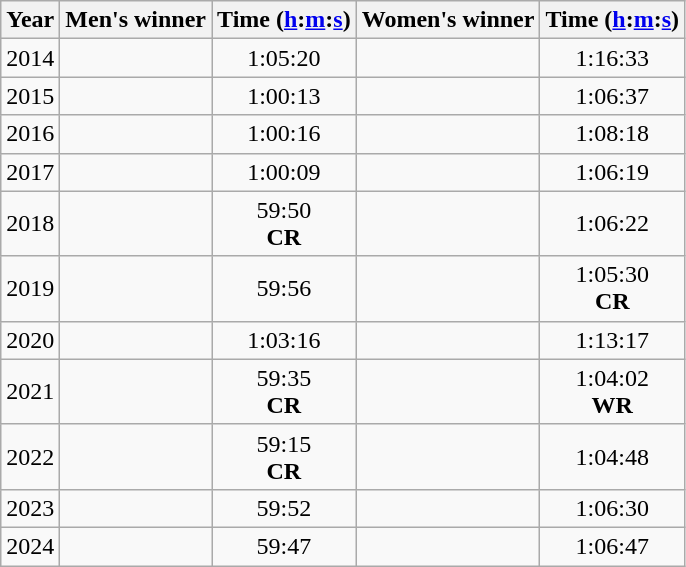<table class="wikitable sortable" style="text-align:center">
<tr>
<th class=unsortable>Year</th>
<th class=unsortable>Men's winner</th>
<th>Time (<a href='#'>h</a>:<a href='#'>m</a>:<a href='#'>s</a>)</th>
<th class=unsortable>Women's winner</th>
<th>Time (<a href='#'>h</a>:<a href='#'>m</a>:<a href='#'>s</a>)</th>
</tr>
<tr>
<td>2014</td>
<td align=left></td>
<td>1:05:20</td>
<td align=left></td>
<td>1:16:33</td>
</tr>
<tr>
<td>2015</td>
<td align=left></td>
<td>1:00:13</td>
<td align=left></td>
<td>1:06:37</td>
</tr>
<tr>
<td>2016</td>
<td align=left></td>
<td>1:00:16</td>
<td align=left></td>
<td>1:08:18</td>
</tr>
<tr>
<td>2017</td>
<td align=left></td>
<td>1:00:09</td>
<td align=left></td>
<td>1:06:19</td>
</tr>
<tr>
<td>2018</td>
<td align=left></td>
<td>59:50<br><strong>CR</strong></td>
<td align=left></td>
<td>1:06:22</td>
</tr>
<tr>
<td>2019</td>
<td align=left></td>
<td>59:56</td>
<td align=left></td>
<td>1:05:30<br><strong>CR</strong></td>
</tr>
<tr>
<td>2020</td>
<td align=left></td>
<td>1:03:16</td>
<td align=left></td>
<td>1:13:17</td>
</tr>
<tr>
<td>2021</td>
<td align=left></td>
<td>59:35<br><strong>CR</strong></td>
<td align=left></td>
<td>1:04:02<br><strong>WR</strong></td>
</tr>
<tr>
<td>2022</td>
<td align=left></td>
<td>59:15<br><strong>CR</strong></td>
<td align=left></td>
<td>1:04:48</td>
</tr>
<tr>
<td>2023</td>
<td align=left></td>
<td>59:52</td>
<td align=left></td>
<td>1:06:30</td>
</tr>
<tr>
<td>2024</td>
<td align=left></td>
<td>59:47</td>
<td align=left></td>
<td>1:06:47</td>
</tr>
</table>
